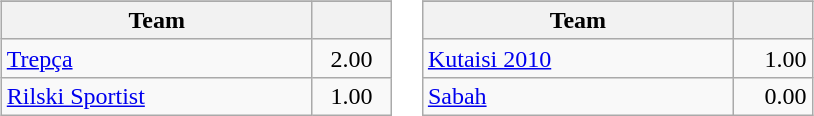<table>
<tr valign="top">
<td><br><table class="wikitable">
<tr>
</tr>
<tr>
<th width="200">Team</th>
<th width="45"></th>
</tr>
<tr>
<td> <a href='#'>Trepça</a></td>
<td align="center">2.00</td>
</tr>
<tr>
<td> <a href='#'>Rilski Sportist</a></td>
<td align="center">1.00</td>
</tr>
</table>
</td>
<td><br><table class="wikitable">
<tr>
</tr>
<tr>
<th width="200">Team</th>
<th width="45"></th>
</tr>
<tr>
<td> <a href='#'>Kutaisi 2010</a></td>
<td align="right">1.00</td>
</tr>
<tr>
<td> <a href='#'>Sabah</a></td>
<td align="right">0.00</td>
</tr>
</table>
</td>
</tr>
</table>
